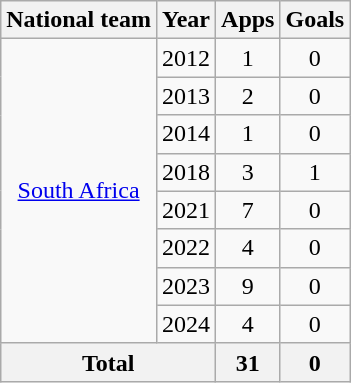<table class=wikitable style=text-align:center>
<tr>
<th>National team</th>
<th>Year</th>
<th>Apps</th>
<th>Goals</th>
</tr>
<tr>
<td rowspan="8"><a href='#'>South Africa</a></td>
<td>2012</td>
<td>1</td>
<td>0</td>
</tr>
<tr>
<td>2013</td>
<td>2</td>
<td>0</td>
</tr>
<tr>
<td>2014</td>
<td>1</td>
<td>0</td>
</tr>
<tr>
<td>2018</td>
<td>3</td>
<td>1</td>
</tr>
<tr>
<td>2021</td>
<td>7</td>
<td>0</td>
</tr>
<tr>
<td>2022</td>
<td>4</td>
<td>0</td>
</tr>
<tr>
<td>2023</td>
<td>9</td>
<td>0</td>
</tr>
<tr>
<td>2024</td>
<td>4</td>
<td>0</td>
</tr>
<tr>
<th colspan=2>Total</th>
<th>31</th>
<th>0</th>
</tr>
</table>
